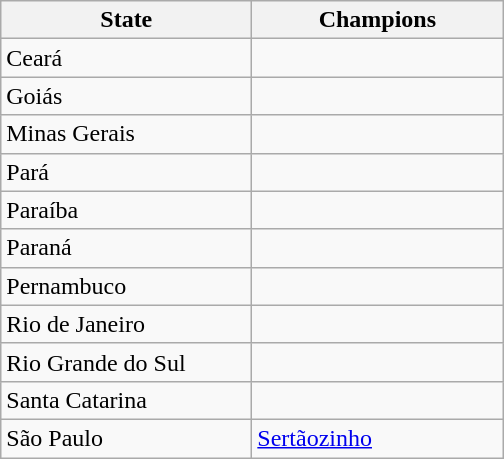<table class="wikitable">
<tr>
<th width=160px>State</th>
<th width=160px>Champions</th>
</tr>
<tr>
<td> Ceará</td>
<td></td>
</tr>
<tr>
<td> Goiás</td>
<td></td>
</tr>
<tr>
<td> Minas Gerais</td>
<td></td>
</tr>
<tr>
<td> Pará</td>
<td></td>
</tr>
<tr>
<td> Paraíba</td>
<td></td>
</tr>
<tr>
<td> Paraná</td>
<td></td>
</tr>
<tr>
<td> Pernambuco</td>
<td></td>
</tr>
<tr>
<td> Rio de Janeiro</td>
<td></td>
</tr>
<tr>
<td> Rio Grande do Sul</td>
<td></td>
</tr>
<tr>
<td> Santa Catarina</td>
<td></td>
</tr>
<tr>
<td> São Paulo</td>
<td><a href='#'>Sertãozinho</a></td>
</tr>
</table>
